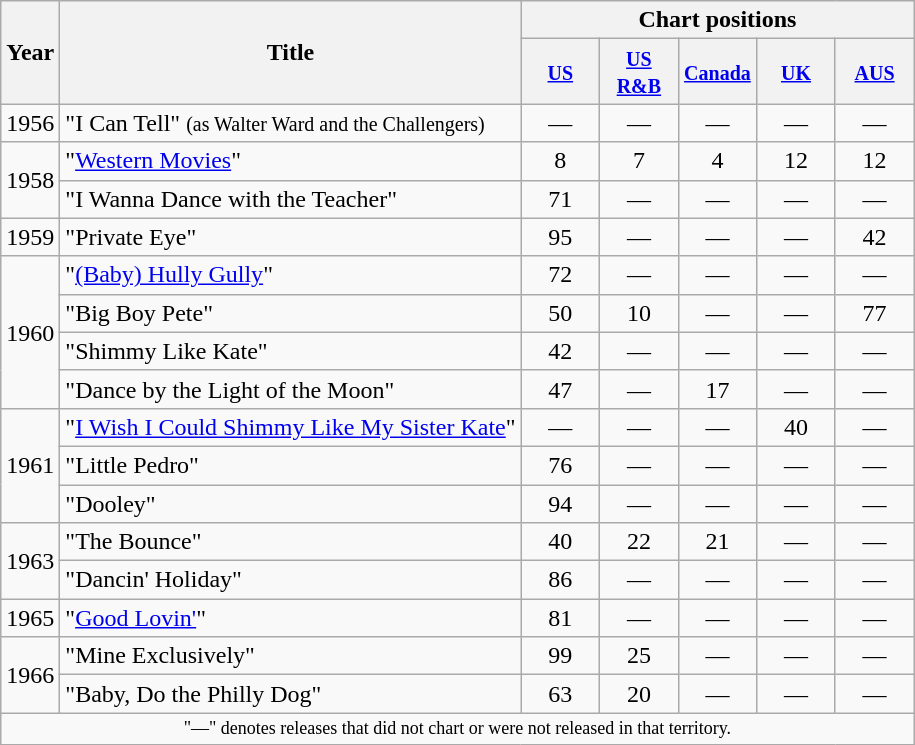<table class="wikitable">
<tr>
<th rowspan="2">Year</th>
<th rowspan="2">Title</th>
<th colspan="5">Chart positions</th>
</tr>
<tr>
<th width="45"><small><a href='#'>US</a></small><br></th>
<th width="45"><small><a href='#'>US R&B</a></small><br></th>
<th width="45"><small><a href='#'>Canada</a></small><br></th>
<th width="45"><small><a href='#'>UK</a></small><br></th>
<th width="45"><small><a href='#'>AUS</a></small><br></th>
</tr>
<tr>
<td>1956</td>
<td>"I Can Tell" <small>(as Walter Ward and the Challengers)</small></td>
<td align="center">—</td>
<td align="center">—</td>
<td align="center">—</td>
<td align="center">—</td>
<td align="center">—</td>
</tr>
<tr>
<td rowspan="2">1958</td>
<td>"<a href='#'>Western Movies</a>"</td>
<td align="center">8</td>
<td align="center">7</td>
<td align="center">4</td>
<td align="center">12</td>
<td align="center">12</td>
</tr>
<tr>
<td>"I Wanna Dance with the Teacher"</td>
<td align="center">71</td>
<td align="center">—</td>
<td align="center">—</td>
<td align="center">—</td>
<td align="center">—</td>
</tr>
<tr>
<td>1959</td>
<td>"Private Eye"</td>
<td align="center">95</td>
<td align="center">—</td>
<td align="center">—</td>
<td align="center">—</td>
<td align="center">42</td>
</tr>
<tr>
<td rowspan="4">1960</td>
<td>"<a href='#'>(Baby) Hully Gully</a>"</td>
<td align="center">72</td>
<td align="center">—</td>
<td align="center">—</td>
<td align="center">—</td>
<td align="center">—</td>
</tr>
<tr>
<td>"Big Boy Pete"</td>
<td align="center">50</td>
<td align="center">10</td>
<td align="center">—</td>
<td align="center">—</td>
<td align="center">77</td>
</tr>
<tr>
<td>"Shimmy Like Kate"</td>
<td align="center">42</td>
<td align="center">—</td>
<td align="center">—</td>
<td align="center">—</td>
<td align="center">—</td>
</tr>
<tr>
<td>"Dance by the Light of the Moon"</td>
<td align="center">47</td>
<td align="center">—</td>
<td align="center">17</td>
<td align="center">—</td>
<td align="center">—</td>
</tr>
<tr>
<td rowspan="3">1961</td>
<td>"<a href='#'>I Wish I Could Shimmy Like My Sister Kate</a>"</td>
<td align="center">—</td>
<td align="center">—</td>
<td align="center">—</td>
<td align="center">40</td>
<td align="center">—</td>
</tr>
<tr>
<td>"Little Pedro"</td>
<td align="center">76</td>
<td align="center">—</td>
<td align="center">—</td>
<td align="center">—</td>
<td align="center">—</td>
</tr>
<tr>
<td>"Dooley"</td>
<td align="center">94</td>
<td align="center">—</td>
<td align="center">—</td>
<td align="center">—</td>
<td align="center">—</td>
</tr>
<tr>
<td rowspan="2">1963</td>
<td>"The Bounce"</td>
<td align="center">40</td>
<td align="center">22</td>
<td align="center">21</td>
<td align="center">—</td>
<td align="center">—</td>
</tr>
<tr>
<td>"Dancin' Holiday"</td>
<td align="center">86</td>
<td align="center">—</td>
<td align="center">—</td>
<td align="center">—</td>
<td align="center">—</td>
</tr>
<tr>
<td>1965</td>
<td>"<a href='#'>Good Lovin'</a>"</td>
<td align="center">81</td>
<td align="center">—</td>
<td align="center">—</td>
<td align="center">—</td>
<td align="center">—</td>
</tr>
<tr>
<td rowspan="2">1966</td>
<td>"Mine Exclusively"</td>
<td align="center">99</td>
<td align="center">25</td>
<td align="center">—</td>
<td align="center">—</td>
<td align="center">—</td>
</tr>
<tr>
<td>"Baby, Do the Philly Dog"</td>
<td align="center">63</td>
<td align="center">20</td>
<td align="center">—</td>
<td align="center">—</td>
<td align="center">—</td>
</tr>
<tr>
<td colspan="7" style="text-align:center; font-size:9pt;">"—" denotes releases that did not chart or were not released in that territory.</td>
</tr>
</table>
